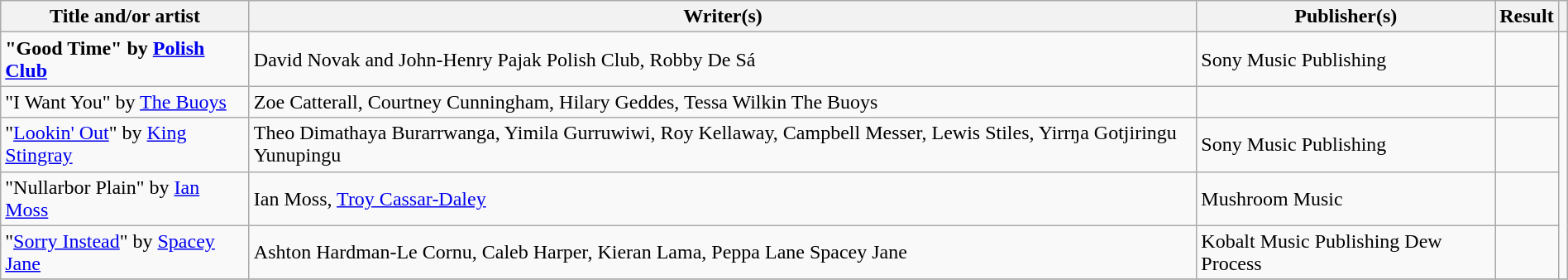<table class="wikitable" width=100%>
<tr>
<th scope="col">Title and/or artist</th>
<th scope="col">Writer(s)</th>
<th scope="col">Publisher(s)</th>
<th scope="col">Result</th>
<th scope="col"></th>
</tr>
<tr>
<td><strong>"Good Time" by <a href='#'>Polish Club</a></strong></td>
<td>David Novak and John-Henry Pajak  Polish Club, Robby De Sá</td>
<td>Sony Music Publishing</td>
<td></td>
<td rowspan="5"></td>
</tr>
<tr>
<td>"I Want You" by <a href='#'>The Buoys</a></td>
<td>Zoe Catterall, Courtney Cunningham, Hilary Geddes, Tessa Wilkin  The Buoys</td>
<td></td>
<td></td>
</tr>
<tr>
<td>"<a href='#'>Lookin' Out</a>" by <a href='#'>King Stingray</a></td>
<td>Theo Dimathaya Burarrwanga, Yimila Gurruwiwi, Roy Kellaway, Campbell Messer, Lewis Stiles, Yirrŋa Gotjiringu Yunupingu</td>
<td>Sony Music Publishing</td>
<td></td>
</tr>
<tr>
<td>"Nullarbor Plain" by <a href='#'>Ian Moss</a></td>
<td>Ian Moss, <a href='#'>Troy Cassar-Daley</a></td>
<td>Mushroom Music</td>
<td></td>
</tr>
<tr>
<td>"<a href='#'>Sorry Instead</a>" by <a href='#'>Spacey Jane</a></td>
<td>Ashton Hardman-Le Cornu, Caleb Harper, Kieran Lama, Peppa Lane  Spacey Jane</td>
<td>Kobalt Music Publishing  Dew Process</td>
<td></td>
</tr>
<tr>
</tr>
</table>
